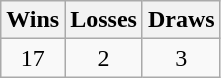<table class="wikitable">
<tr>
<th>Wins</th>
<th>Losses</th>
<th>Draws</th>
</tr>
<tr>
<td align="center">17</td>
<td align="center">2</td>
<td align="center">3</td>
</tr>
</table>
